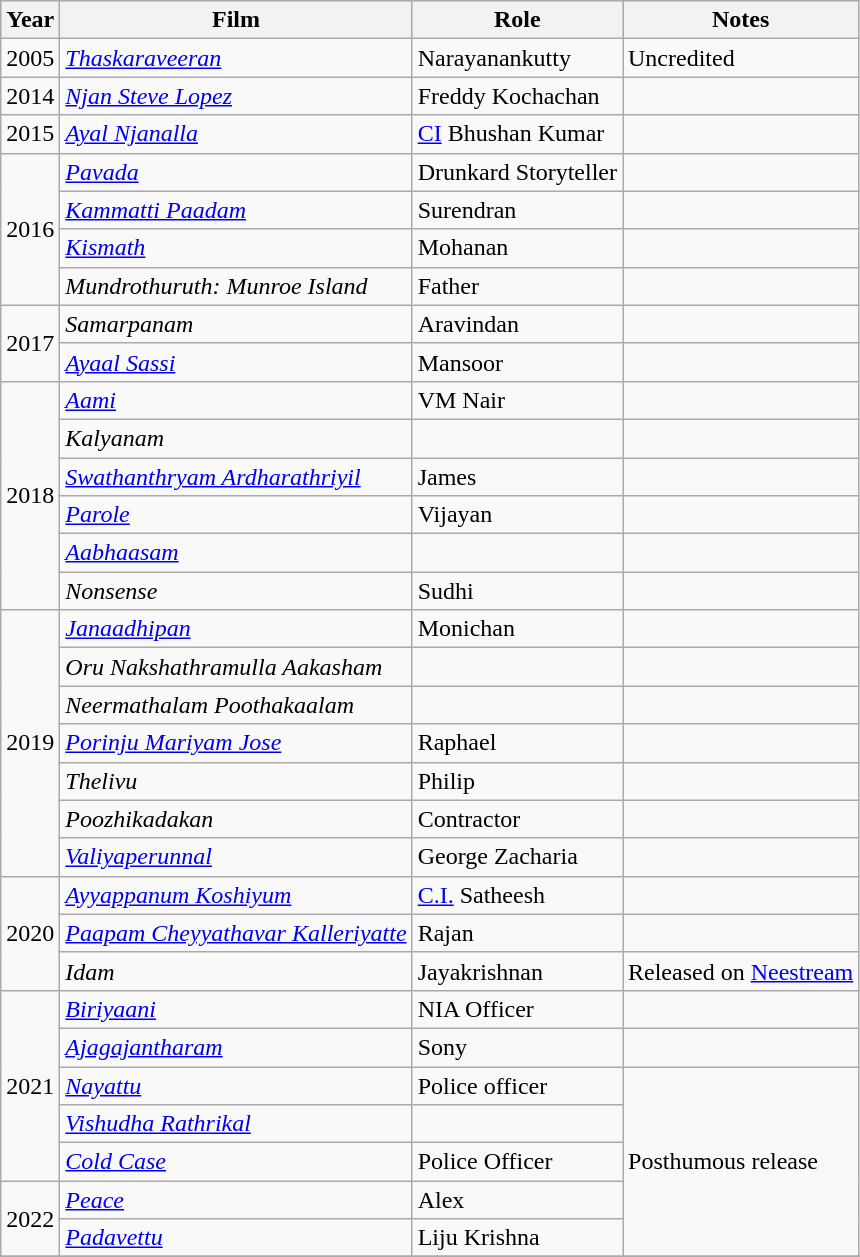<table class="wikitable sortable">
<tr style="background:#ccc; text-align:center;">
<th>Year</th>
<th>Film</th>
<th>Role</th>
<th>Notes</th>
</tr>
<tr>
<td>2005</td>
<td><em><a href='#'>Thaskaraveeran</a></em></td>
<td>Narayanankutty</td>
<td>Uncredited</td>
</tr>
<tr>
<td>2014</td>
<td><em><a href='#'>Njan Steve Lopez</a></em></td>
<td>Freddy Kochachan</td>
<td></td>
</tr>
<tr>
<td>2015</td>
<td><em><a href='#'>Ayal Njanalla</a></em></td>
<td><a href='#'>CI</a> Bhushan Kumar</td>
<td></td>
</tr>
<tr>
<td rowspan="4">2016</td>
<td><em><a href='#'>Pavada</a></em></td>
<td>Drunkard Storyteller</td>
<td></td>
</tr>
<tr>
<td><em><a href='#'>Kammatti Paadam</a></em></td>
<td>Surendran</td>
<td></td>
</tr>
<tr>
<td><em><a href='#'>Kismath</a></em></td>
<td>Mohanan</td>
<td></td>
</tr>
<tr>
<td><em>Mundrothuruth: Munroe Island</em></td>
<td>Father</td>
<td></td>
</tr>
<tr>
<td rowspan="2">2017</td>
<td><em>Samarpanam</em></td>
<td>Aravindan</td>
<td></td>
</tr>
<tr>
<td><em><a href='#'>Ayaal Sassi</a></em></td>
<td>Mansoor</td>
<td></td>
</tr>
<tr>
<td rowspan="6">2018</td>
<td><em><a href='#'>Aami</a></em></td>
<td>VM Nair</td>
<td></td>
</tr>
<tr>
<td><em>Kalyanam</em></td>
<td></td>
<td></td>
</tr>
<tr>
<td><em><a href='#'>Swathanthryam Ardharathriyil</a></em></td>
<td>James</td>
<td></td>
</tr>
<tr>
<td><em><a href='#'>Parole</a></em></td>
<td>Vijayan</td>
<td></td>
</tr>
<tr>
<td><em><a href='#'>Aabhaasam</a></em></td>
<td></td>
<td></td>
</tr>
<tr>
<td><em>Nonsense</em></td>
<td>Sudhi</td>
<td></td>
</tr>
<tr>
<td rowspan="7">2019</td>
<td><em><a href='#'>Janaadhipan</a></em></td>
<td>Monichan</td>
<td></td>
</tr>
<tr>
<td><em>Oru Nakshathramulla Aakasham</em></td>
<td></td>
<td></td>
</tr>
<tr>
<td><em>Neermathalam Poothakaalam</em></td>
<td></td>
<td></td>
</tr>
<tr>
<td><em><a href='#'>Porinju Mariyam Jose</a></em></td>
<td>Raphael</td>
<td></td>
</tr>
<tr>
<td><em>Thelivu</em></td>
<td>Philip</td>
<td></td>
</tr>
<tr>
<td><em>Poozhikadakan</em></td>
<td>Contractor</td>
<td></td>
</tr>
<tr>
<td><em><a href='#'>Valiyaperunnal</a></em></td>
<td>George Zacharia</td>
<td></td>
</tr>
<tr>
<td rowspan="3">2020</td>
<td><em><a href='#'>Ayyappanum Koshiyum</a></em></td>
<td><a href='#'>C.I.</a> Satheesh</td>
<td></td>
</tr>
<tr>
<td><em><a href='#'>Paapam Cheyyathavar Kalleriyatte</a></em></td>
<td>Rajan</td>
<td></td>
</tr>
<tr>
<td><em>Idam</em></td>
<td>Jayakrishnan</td>
<td>Released on <a href='#'>Neestream</a></td>
</tr>
<tr>
<td rowspan="5">2021</td>
<td><em><a href='#'>Biriyaani</a></em></td>
<td>NIA Officer</td>
<td></td>
</tr>
<tr>
<td><em><a href='#'>Ajagajantharam</a></em></td>
<td>Sony</td>
<td></td>
</tr>
<tr>
<td><em><a href='#'>Nayattu</a></em></td>
<td>Police officer</td>
<td Rowspan=5>Posthumous release</td>
</tr>
<tr>
<td><em><a href='#'>Vishudha Rathrikal</a></em></td>
<td></td>
</tr>
<tr>
<td><em><a href='#'>Cold Case</a></em></td>
<td>Police Officer</td>
</tr>
<tr>
<td rowspan="2">2022</td>
<td><em><a href='#'>Peace</a></em></td>
<td>Alex</td>
</tr>
<tr>
<td><em><a href='#'>Padavettu</a></em></td>
<td>Liju Krishna</td>
</tr>
<tr>
</tr>
</table>
